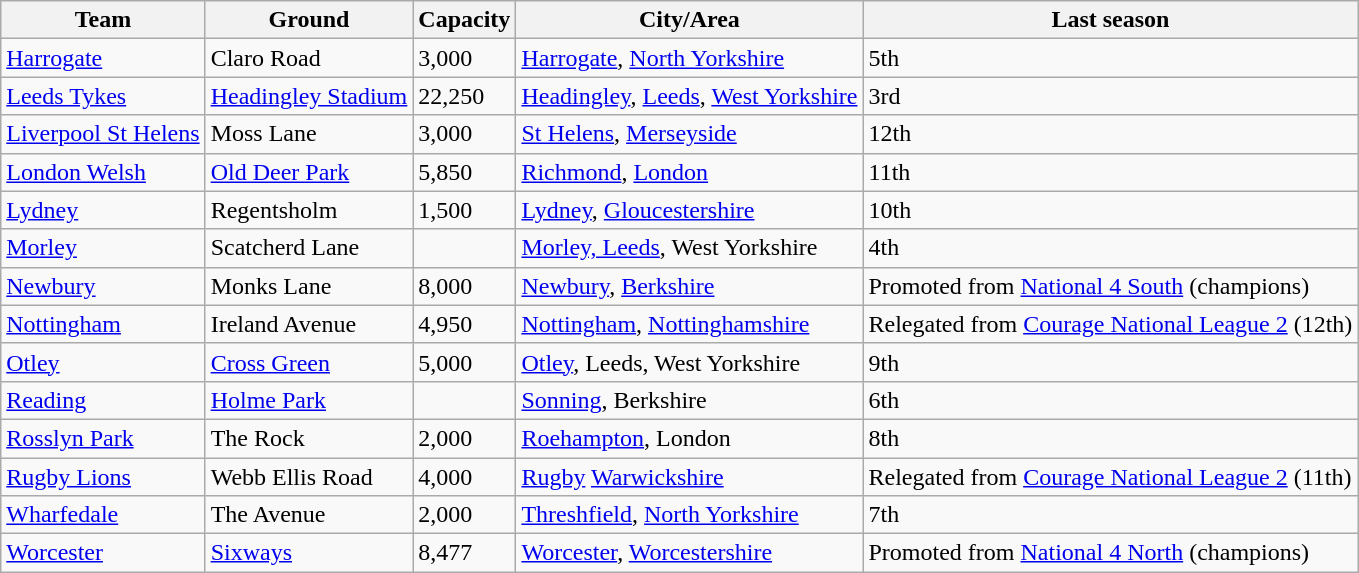<table class="wikitable sortable">
<tr>
<th>Team</th>
<th>Ground</th>
<th>Capacity</th>
<th>City/Area</th>
<th>Last season</th>
</tr>
<tr>
<td><a href='#'>Harrogate</a></td>
<td>Claro Road</td>
<td>3,000</td>
<td><a href='#'>Harrogate</a>, <a href='#'>North Yorkshire</a></td>
<td>5th</td>
</tr>
<tr>
<td><a href='#'>Leeds Tykes</a></td>
<td><a href='#'>Headingley Stadium</a></td>
<td>22,250</td>
<td><a href='#'>Headingley</a>, <a href='#'>Leeds</a>, <a href='#'>West Yorkshire</a></td>
<td>3rd</td>
</tr>
<tr>
<td><a href='#'>Liverpool St Helens</a></td>
<td>Moss Lane</td>
<td>3,000</td>
<td><a href='#'>St Helens</a>, <a href='#'>Merseyside</a></td>
<td>12th</td>
</tr>
<tr>
<td><a href='#'>London Welsh</a></td>
<td><a href='#'>Old Deer Park</a></td>
<td>5,850</td>
<td><a href='#'>Richmond</a>, <a href='#'>London</a></td>
<td>11th</td>
</tr>
<tr>
<td><a href='#'>Lydney</a></td>
<td>Regentsholm</td>
<td>1,500</td>
<td><a href='#'>Lydney</a>, <a href='#'>Gloucestershire</a></td>
<td>10th</td>
</tr>
<tr>
<td><a href='#'>Morley</a></td>
<td>Scatcherd Lane</td>
<td></td>
<td><a href='#'>Morley, Leeds</a>, West Yorkshire</td>
<td>4th</td>
</tr>
<tr>
<td><a href='#'>Newbury</a></td>
<td>Monks Lane</td>
<td>8,000</td>
<td><a href='#'>Newbury</a>, <a href='#'>Berkshire</a></td>
<td>Promoted from <a href='#'>National 4 South</a> (champions)</td>
</tr>
<tr>
<td><a href='#'>Nottingham</a></td>
<td>Ireland Avenue</td>
<td>4,950</td>
<td><a href='#'>Nottingham</a>, <a href='#'>Nottinghamshire</a></td>
<td>Relegated from <a href='#'>Courage National League 2</a> (12th)</td>
</tr>
<tr>
<td><a href='#'>Otley</a></td>
<td><a href='#'>Cross Green</a></td>
<td>5,000</td>
<td><a href='#'>Otley</a>, Leeds, West Yorkshire</td>
<td>9th</td>
</tr>
<tr>
<td><a href='#'>Reading</a></td>
<td><a href='#'>Holme Park</a></td>
<td></td>
<td><a href='#'>Sonning</a>, Berkshire</td>
<td>6th</td>
</tr>
<tr>
<td><a href='#'>Rosslyn Park</a></td>
<td>The Rock</td>
<td>2,000</td>
<td><a href='#'>Roehampton</a>, London</td>
<td>8th</td>
</tr>
<tr>
<td><a href='#'>Rugby Lions</a></td>
<td>Webb Ellis Road</td>
<td>4,000</td>
<td><a href='#'>Rugby</a> <a href='#'>Warwickshire</a></td>
<td>Relegated from <a href='#'>Courage National League 2</a> (11th)</td>
</tr>
<tr>
<td><a href='#'>Wharfedale</a></td>
<td>The Avenue</td>
<td>2,000</td>
<td><a href='#'>Threshfield</a>, <a href='#'>North Yorkshire</a></td>
<td>7th</td>
</tr>
<tr>
<td><a href='#'>Worcester</a></td>
<td><a href='#'>Sixways</a></td>
<td>8,477</td>
<td><a href='#'>Worcester</a>, <a href='#'>Worcestershire</a></td>
<td>Promoted from <a href='#'>National 4 North</a> (champions)</td>
</tr>
</table>
